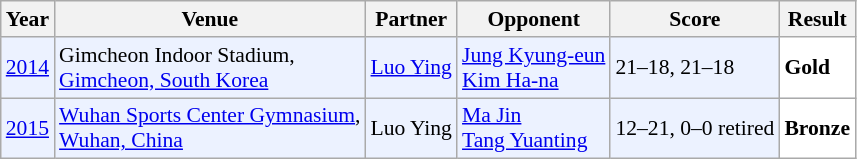<table class="sortable wikitable" style="font-size: 90%;">
<tr>
<th>Year</th>
<th>Venue</th>
<th>Partner</th>
<th>Opponent</th>
<th>Score</th>
<th>Result</th>
</tr>
<tr style="background:#ECF2FF">
<td align="center"><a href='#'>2014</a></td>
<td align="left">Gimcheon Indoor Stadium,<br><a href='#'>Gimcheon, South Korea</a></td>
<td align="left"> <a href='#'>Luo Ying</a></td>
<td align="left"> <a href='#'>Jung Kyung-eun</a> <br>  <a href='#'>Kim Ha-na</a></td>
<td align="left">21–18, 21–18</td>
<td style="text-align:left; background:white"> <strong>Gold</strong></td>
</tr>
<tr style="background:#ECF2FF">
<td align="center"><a href='#'>2015</a></td>
<td align="left"><a href='#'>Wuhan Sports Center Gymnasium</a>,<br><a href='#'>Wuhan, China</a></td>
<td align="left"> Luo Ying</td>
<td align="left"> <a href='#'>Ma Jin</a> <br>  <a href='#'>Tang Yuanting</a></td>
<td align="left">12–21, 0–0 retired</td>
<td style="text-align:left; background:white"> <strong>Bronze</strong></td>
</tr>
</table>
